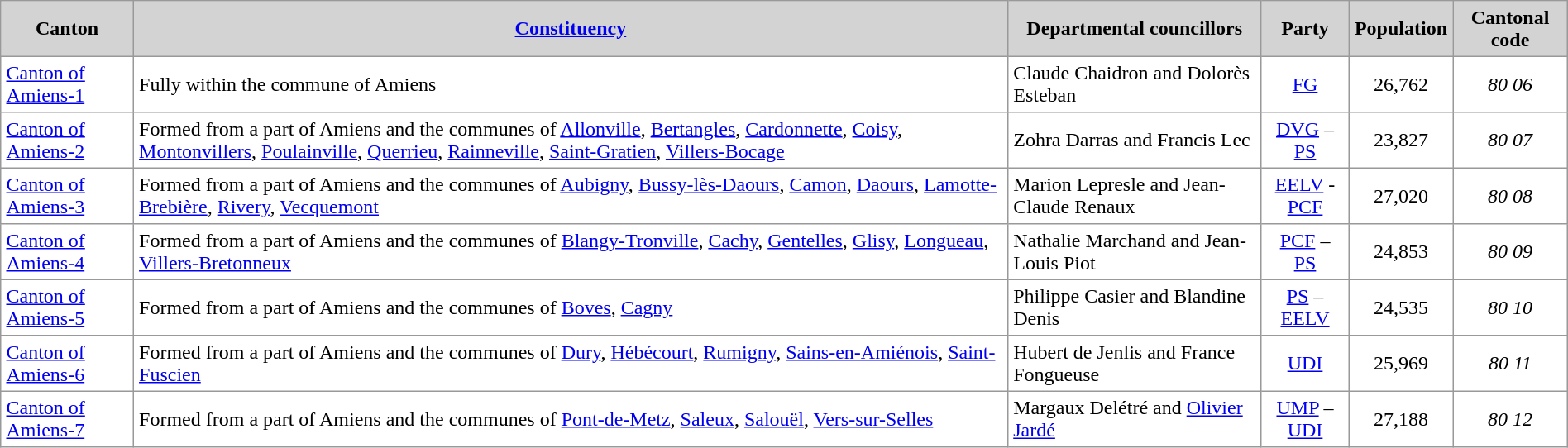<table rules="all" cellspacing="0" cellpadding="4" style="margin:auto; border:1px solid #999;">
<tr style="background:lightgrey; text-align:center;">
<td><strong>Canton</strong></td>
<td><strong><a href='#'>Constituency</a></strong></td>
<td><strong>Departmental councillors</strong></td>
<td><strong>Party</strong></td>
<td><strong>Population</strong></td>
<td><strong>Cantonal code</strong></td>
</tr>
<tr>
<td><a href='#'>Canton of Amiens-1</a></td>
<td>Fully within the commune of Amiens</td>
<td>Claude Chaidron and Dolorès Esteban</td>
<td align=center><a href='#'>FG</a></td>
<td align=center>26,762</td>
<td align=center><em>80 06</em></td>
</tr>
<tr>
<td><a href='#'>Canton of Amiens-2</a></td>
<td>Formed from a part of Amiens and the communes of <a href='#'>Allonville</a>, <a href='#'>Bertangles</a>, <a href='#'>Cardonnette</a>, <a href='#'>Coisy</a>, <a href='#'>Montonvillers</a>, <a href='#'>Poulainville</a>, <a href='#'>Querrieu</a>, <a href='#'>Rainneville</a>, <a href='#'>Saint-Gratien</a>, <a href='#'>Villers-Bocage</a></td>
<td>Zohra Darras and Francis Lec</td>
<td align=center><a href='#'>DVG</a> – <a href='#'>PS</a></td>
<td align=center>23,827</td>
<td align=center><em>80 07</em></td>
</tr>
<tr>
<td><a href='#'>Canton of Amiens-3</a></td>
<td>Formed from a part of Amiens and the communes of <a href='#'>Aubigny</a>, <a href='#'>Bussy-lès-Daours</a>, <a href='#'>Camon</a>, <a href='#'>Daours</a>, <a href='#'>Lamotte-Brebière</a>, <a href='#'>Rivery</a>, <a href='#'>Vecquemont</a></td>
<td>Marion Lepresle and Jean-Claude Renaux</td>
<td align=center><a href='#'>EELV</a> -<a href='#'>PCF</a></td>
<td align=center>27,020</td>
<td align=center><em>80 08</em></td>
</tr>
<tr>
<td><a href='#'>Canton of Amiens-4</a></td>
<td>Formed from a part of Amiens and the communes of <a href='#'>Blangy-Tronville</a>, <a href='#'>Cachy</a>, <a href='#'>Gentelles</a>, <a href='#'>Glisy</a>, <a href='#'>Longueau</a>, <a href='#'>Villers-Bretonneux</a></td>
<td>Nathalie Marchand and Jean-Louis Piot</td>
<td align=center><a href='#'>PCF</a> – <a href='#'>PS</a></td>
<td align=center>24,853</td>
<td align=center><em>80 09</em></td>
</tr>
<tr>
<td><a href='#'>Canton of Amiens-5</a></td>
<td>Formed from a part of Amiens and the communes of <a href='#'>Boves</a>, <a href='#'>Cagny</a></td>
<td>Philippe Casier and Blandine Denis</td>
<td align=center><a href='#'>PS</a> – <a href='#'>EELV</a></td>
<td align=center>24,535</td>
<td align=center><em>80 10</em></td>
</tr>
<tr>
<td><a href='#'>Canton of Amiens-6</a></td>
<td>Formed from a part of Amiens and the communes of <a href='#'>Dury</a>, <a href='#'>Hébécourt</a>, <a href='#'>Rumigny</a>, <a href='#'>Sains-en-Amiénois</a>, <a href='#'>Saint-Fuscien</a></td>
<td>Hubert de Jenlis and France Fongueuse</td>
<td align=center><a href='#'>UDI</a></td>
<td align=center>25,969</td>
<td align=center><em>80 11</em></td>
</tr>
<tr>
<td><a href='#'>Canton of Amiens-7</a></td>
<td>Formed from a part of Amiens and the communes of <a href='#'>Pont-de-Metz</a>, <a href='#'>Saleux</a>, <a href='#'>Salouël</a>, <a href='#'>Vers-sur-Selles</a></td>
<td>Margaux Delétré and <a href='#'>Olivier Jardé</a></td>
<td align=center><a href='#'>UMP</a> – <a href='#'>UDI</a></td>
<td align=center>27,188</td>
<td align=center><em>80 12</em></td>
</tr>
</table>
